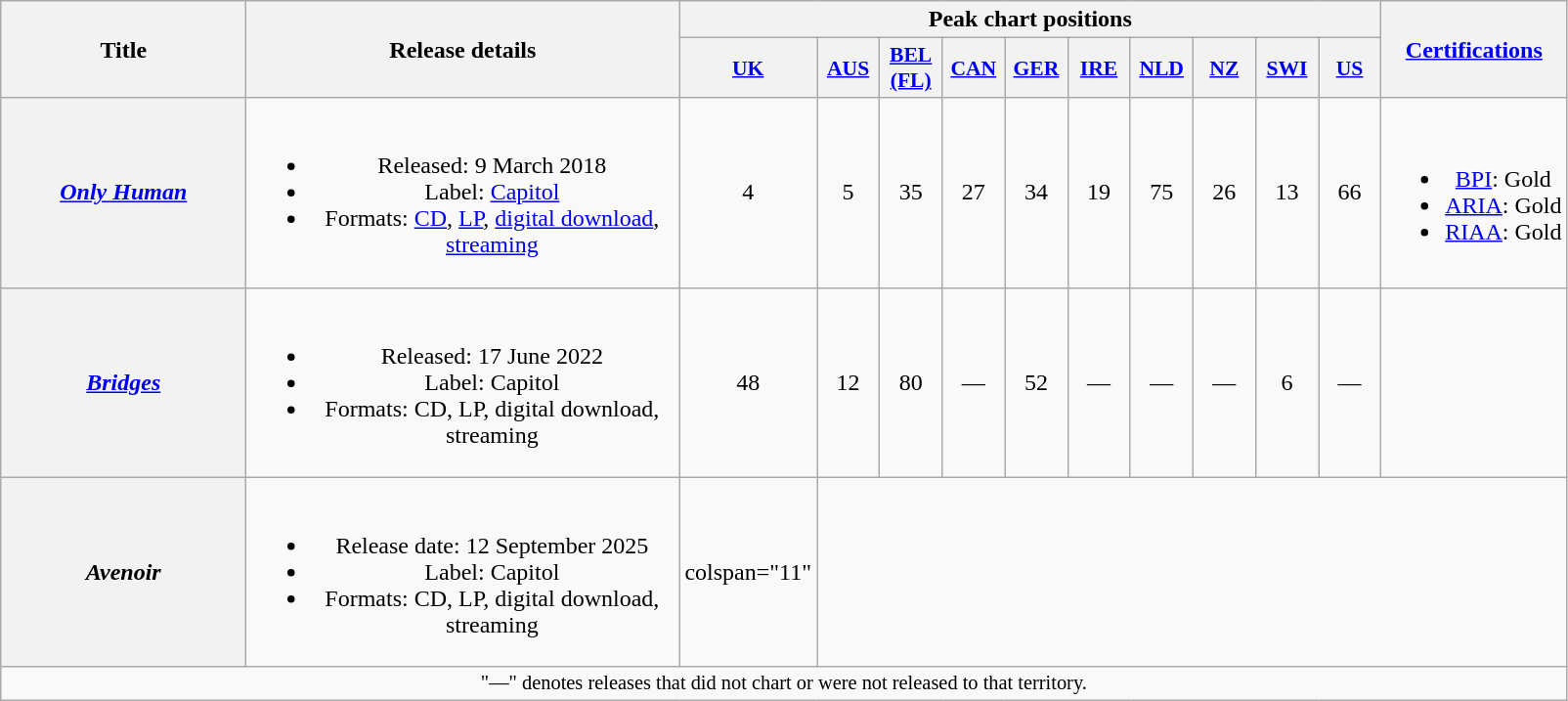<table class="wikitable plainrowheaders" style="text-align:center;">
<tr>
<th scope="col" rowspan="2" style="width:10em;">Title</th>
<th scope="col" rowspan="2" style="width:18em;">Release details</th>
<th scope="col" colspan="10">Peak chart positions</th>
<th rowspan="2"><a href='#'>Certifications</a></th>
</tr>
<tr>
<th scope="col" style="width:2.5em;font-size:90%;"><a href='#'>UK</a><br></th>
<th scope="col" style="width:2.5em;font-size:90%;"><a href='#'>AUS</a><br></th>
<th scope="col" style="width:2.5em;font-size:90%;"><a href='#'>BEL<br>(FL)</a><br></th>
<th scope="col" style="width:2.5em;font-size:90%;"><a href='#'>CAN</a><br></th>
<th scope="col" style="width:2.5em;font-size:90%;"><a href='#'>GER</a><br></th>
<th scope="col" style="width:2.5em;font-size:90%;"><a href='#'>IRE</a><br></th>
<th scope="col" style="width:2.5em;font-size:90%;"><a href='#'>NLD</a><br></th>
<th scope="col" style="width:2.5em;font-size:90%;"><a href='#'>NZ</a><br></th>
<th scope="col" style="width:2.5em;font-size:90%;"><a href='#'>SWI</a><br></th>
<th scope="col" style="width:2.5em;font-size:90%;"><a href='#'>US</a><br></th>
</tr>
<tr>
<th scope="row"><em><a href='#'>Only Human</a></em></th>
<td><br><ul><li>Released: 9 March 2018</li><li>Label: <a href='#'>Capitol</a></li><li>Formats: <a href='#'>CD</a>, <a href='#'>LP</a>, <a href='#'>digital download</a>, <a href='#'>streaming</a></li></ul></td>
<td>4</td>
<td>5</td>
<td>35</td>
<td>27</td>
<td>34</td>
<td>19</td>
<td>75</td>
<td>26</td>
<td>13</td>
<td>66</td>
<td><br><ul><li><a href='#'>BPI</a>: Gold</li><li><a href='#'>ARIA</a>: Gold</li><li><a href='#'>RIAA</a>: Gold</li></ul></td>
</tr>
<tr>
<th scope="row"><em><a href='#'>Bridges</a></em></th>
<td><br><ul><li>Released: 17 June 2022</li><li>Label: Capitol</li><li>Formats: CD, LP, digital download, streaming</li></ul></td>
<td>48</td>
<td>12</td>
<td>80</td>
<td>—</td>
<td>52</td>
<td>—</td>
<td>—</td>
<td>—</td>
<td>6</td>
<td>—</td>
<td></td>
</tr>
<tr>
<th scope="row"><em>Avenoir</em></th>
<td><br><ul><li>Release date: 12 September 2025</li><li>Label: Capitol</li><li>Formats: CD, LP, digital download, streaming</li></ul></td>
<td>colspan="11" </td>
</tr>
<tr>
<td colspan="14" style="font-size:85%">"—" denotes releases that did not chart or were not released to that territory.</td>
</tr>
</table>
